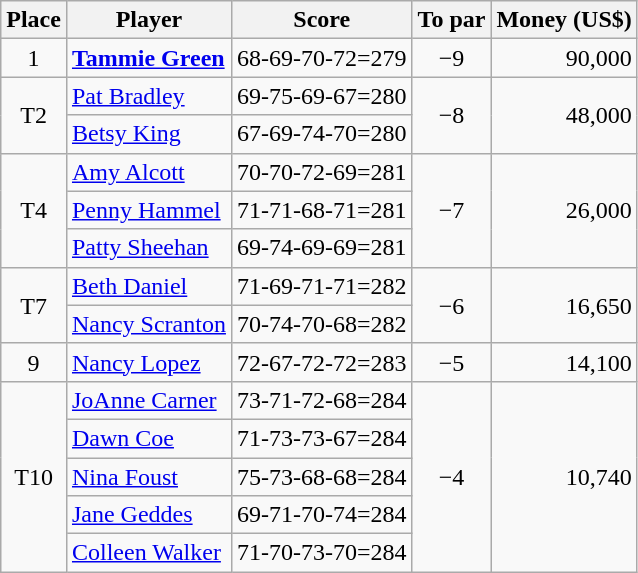<table class="wikitable">
<tr>
<th>Place</th>
<th>Player</th>
<th>Score</th>
<th>To par</th>
<th>Money (US$)</th>
</tr>
<tr>
<td align=center>1</td>
<td> <strong><a href='#'>Tammie Green</a></strong></td>
<td>68-69-70-72=279</td>
<td align=center>−9</td>
<td align=right>90,000</td>
</tr>
<tr>
<td rowspan="2" align=center>T2</td>
<td> <a href='#'>Pat Bradley</a></td>
<td>69-75-69-67=280</td>
<td rowspan="2" align=center>−8</td>
<td rowspan="2" align=right>48,000</td>
</tr>
<tr>
<td> <a href='#'>Betsy King</a></td>
<td>67-69-74-70=280</td>
</tr>
<tr>
<td rowspan="3" align=center>T4</td>
<td> <a href='#'>Amy Alcott</a></td>
<td>70-70-72-69=281</td>
<td rowspan="3" align=center>−7</td>
<td rowspan="3" align=right>26,000</td>
</tr>
<tr>
<td> <a href='#'>Penny Hammel</a></td>
<td>71-71-68-71=281</td>
</tr>
<tr>
<td> <a href='#'>Patty Sheehan</a></td>
<td>69-74-69-69=281</td>
</tr>
<tr>
<td rowspan="2" align=center>T7</td>
<td> <a href='#'>Beth Daniel</a></td>
<td>71-69-71-71=282</td>
<td rowspan="2" align=center>−6</td>
<td rowspan="2" align=right>16,650</td>
</tr>
<tr>
<td> <a href='#'>Nancy Scranton</a></td>
<td>70-74-70-68=282</td>
</tr>
<tr>
<td align=center>9</td>
<td> <a href='#'>Nancy Lopez</a></td>
<td>72-67-72-72=283</td>
<td align=center>−5</td>
<td align=right>14,100</td>
</tr>
<tr>
<td rowspan="5" align=center>T10</td>
<td> <a href='#'>JoAnne Carner</a></td>
<td>73-71-72-68=284</td>
<td rowspan="5" align=center>−4</td>
<td rowspan="5" align=right>10,740</td>
</tr>
<tr>
<td> <a href='#'>Dawn Coe</a></td>
<td>71-73-73-67=284</td>
</tr>
<tr>
<td> <a href='#'>Nina Foust</a></td>
<td>75-73-68-68=284</td>
</tr>
<tr>
<td> <a href='#'>Jane Geddes</a></td>
<td>69-71-70-74=284</td>
</tr>
<tr>
<td> <a href='#'>Colleen Walker</a></td>
<td>71-70-73-70=284</td>
</tr>
</table>
